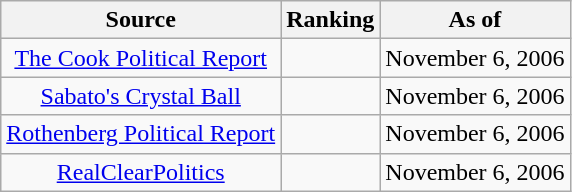<table class="wikitable" style="text-align:center">
<tr>
<th>Source</th>
<th>Ranking</th>
<th>As of</th>
</tr>
<tr>
<td><a href='#'>The Cook Political Report</a></td>
<td></td>
<td>November 6, 2006</td>
</tr>
<tr>
<td><a href='#'>Sabato's Crystal Ball</a></td>
<td></td>
<td>November 6, 2006</td>
</tr>
<tr>
<td><a href='#'>Rothenberg Political Report</a></td>
<td></td>
<td>November 6, 2006</td>
</tr>
<tr>
<td><a href='#'>RealClearPolitics</a></td>
<td></td>
<td>November 6, 2006</td>
</tr>
</table>
